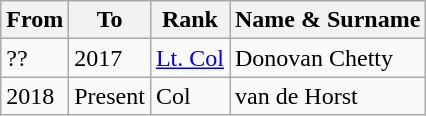<table class="wikitable">
<tr>
<th>From</th>
<th>To</th>
<th>Rank</th>
<th>Name & Surname</th>
</tr>
<tr>
<td>??</td>
<td>2017</td>
<td><a href='#'>Lt. Col</a></td>
<td>Donovan Chetty</td>
</tr>
<tr>
<td>2018</td>
<td>Present</td>
<td>Col</td>
<td>van de Horst</td>
</tr>
</table>
